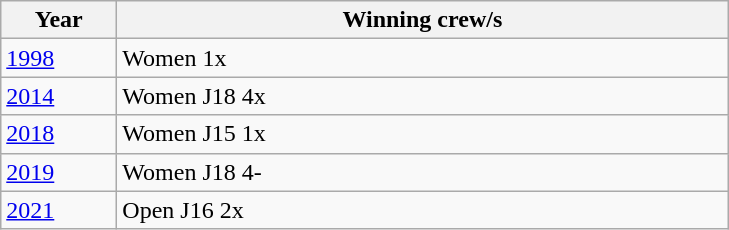<table class="wikitable">
<tr>
<th width=70>Year</th>
<th width=400>Winning crew/s</th>
</tr>
<tr>
<td><a href='#'>1998</a></td>
<td>Women 1x</td>
</tr>
<tr>
<td><a href='#'>2014</a></td>
<td>Women J18 4x</td>
</tr>
<tr>
<td><a href='#'>2018</a></td>
<td>Women J15 1x</td>
</tr>
<tr>
<td><a href='#'>2019</a></td>
<td>Women J18 4-</td>
</tr>
<tr>
<td><a href='#'>2021</a></td>
<td>Open J16 2x </td>
</tr>
</table>
